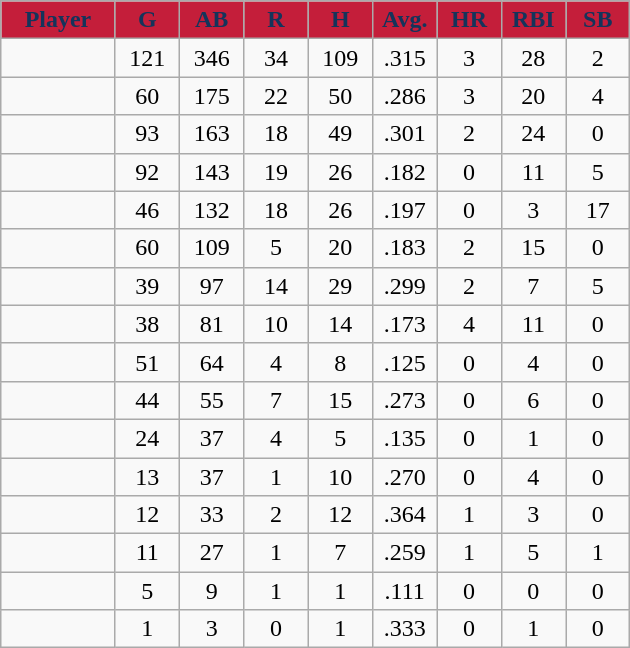<table class="wikitable sortable">
<tr>
<th style="background:#C41E3A;color:#14345B;" width="16%">Player</th>
<th style="background:#C41E3A;color:#14345B;" width="9%">G</th>
<th style="background:#C41E3A;color:#14345B;" width="9%">AB</th>
<th style="background:#C41E3A;color:#14345B;" width="9%">R</th>
<th style="background:#C41E3A;color:#14345B;" width="9%">H</th>
<th style="background:#C41E3A;color:#14345B;" width="9%">Avg.</th>
<th style="background:#C41E3A;color:#14345B;" width="9%">HR</th>
<th style="background:#C41E3A;color:#14345B;" width="9%">RBI</th>
<th style="background:#C41E3A;color:#14345B;" width="9%">SB</th>
</tr>
<tr align="center">
<td></td>
<td>121</td>
<td>346</td>
<td>34</td>
<td>109</td>
<td>.315</td>
<td>3</td>
<td>28</td>
<td>2</td>
</tr>
<tr align="center">
<td></td>
<td>60</td>
<td>175</td>
<td>22</td>
<td>50</td>
<td>.286</td>
<td>3</td>
<td>20</td>
<td>4</td>
</tr>
<tr align="center">
<td></td>
<td>93</td>
<td>163</td>
<td>18</td>
<td>49</td>
<td>.301</td>
<td>2</td>
<td>24</td>
<td>0</td>
</tr>
<tr align="center">
<td></td>
<td>92</td>
<td>143</td>
<td>19</td>
<td>26</td>
<td>.182</td>
<td>0</td>
<td>11</td>
<td>5</td>
</tr>
<tr align="center">
<td></td>
<td>46</td>
<td>132</td>
<td>18</td>
<td>26</td>
<td>.197</td>
<td>0</td>
<td>3</td>
<td>17</td>
</tr>
<tr align="center">
<td></td>
<td>60</td>
<td>109</td>
<td>5</td>
<td>20</td>
<td>.183</td>
<td>2</td>
<td>15</td>
<td>0</td>
</tr>
<tr align="center">
<td></td>
<td>39</td>
<td>97</td>
<td>14</td>
<td>29</td>
<td>.299</td>
<td>2</td>
<td>7</td>
<td>5</td>
</tr>
<tr align="center">
<td></td>
<td>38</td>
<td>81</td>
<td>10</td>
<td>14</td>
<td>.173</td>
<td>4</td>
<td>11</td>
<td>0</td>
</tr>
<tr align="center">
<td></td>
<td>51</td>
<td>64</td>
<td>4</td>
<td>8</td>
<td>.125</td>
<td>0</td>
<td>4</td>
<td>0</td>
</tr>
<tr align="center">
<td></td>
<td>44</td>
<td>55</td>
<td>7</td>
<td>15</td>
<td>.273</td>
<td>0</td>
<td>6</td>
<td>0</td>
</tr>
<tr align="center">
<td></td>
<td>24</td>
<td>37</td>
<td>4</td>
<td>5</td>
<td>.135</td>
<td>0</td>
<td>1</td>
<td>0</td>
</tr>
<tr align="center">
<td></td>
<td>13</td>
<td>37</td>
<td>1</td>
<td>10</td>
<td>.270</td>
<td>0</td>
<td>4</td>
<td>0</td>
</tr>
<tr align="center">
<td></td>
<td>12</td>
<td>33</td>
<td>2</td>
<td>12</td>
<td>.364</td>
<td>1</td>
<td>3</td>
<td>0</td>
</tr>
<tr align="center">
<td></td>
<td>11</td>
<td>27</td>
<td>1</td>
<td>7</td>
<td>.259</td>
<td>1</td>
<td>5</td>
<td>1</td>
</tr>
<tr align="center">
<td></td>
<td>5</td>
<td>9</td>
<td>1</td>
<td>1</td>
<td>.111</td>
<td>0</td>
<td>0</td>
<td>0</td>
</tr>
<tr align="center">
<td></td>
<td>1</td>
<td>3</td>
<td>0</td>
<td>1</td>
<td>.333</td>
<td>0</td>
<td>1</td>
<td>0</td>
</tr>
</table>
